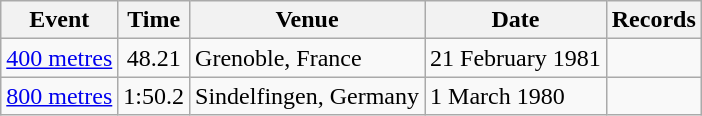<table class="wikitable">
<tr>
<th>Event</th>
<th>Time</th>
<th>Venue</th>
<th>Date</th>
<th>Records</th>
</tr>
<tr>
<td><a href='#'>400 metres</a></td>
<td align=center>48.21</td>
<td>Grenoble, France</td>
<td>21 February 1981</td>
<td></td>
</tr>
<tr>
<td><a href='#'>800 metres</a></td>
<td align=center>1:50.2</td>
<td>Sindelfingen, Germany</td>
<td>1 March 1980</td>
<td></td>
</tr>
</table>
